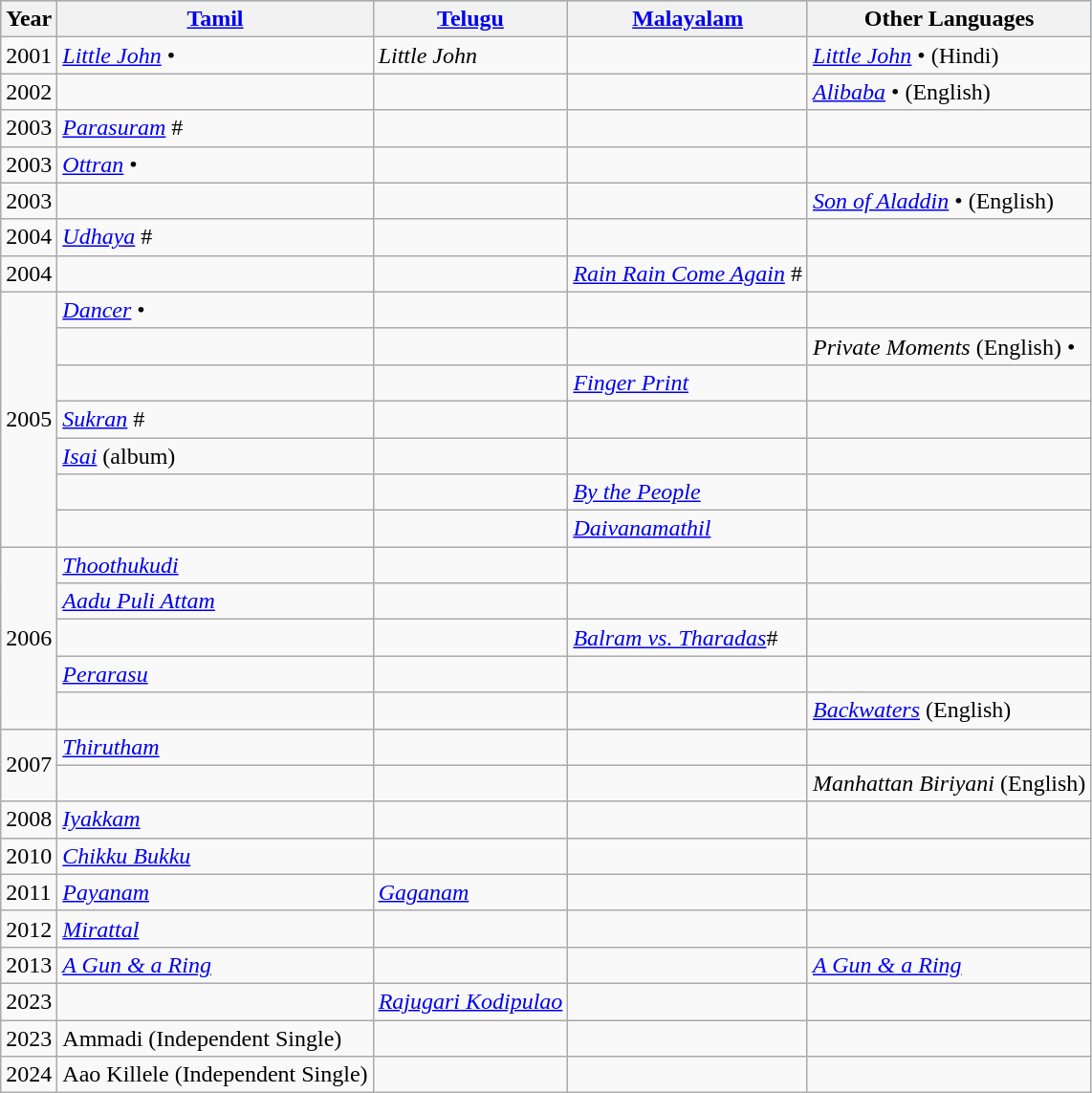<table class="wikitable">
<tr style="background:#b0c4de; text-align:center;">
<th>Year</th>
<th><a href='#'>Tamil</a></th>
<th><a href='#'>Telugu</a></th>
<th><a href='#'>Malayalam</a></th>
<th>Other Languages</th>
</tr>
<tr>
<td>2001</td>
<td><em><a href='#'>Little John</a></em> •</td>
<td><em>Little John</em></td>
<td></td>
<td><em><a href='#'>Little John</a></em>  • (Hindi)</td>
</tr>
<tr>
<td>2002</td>
<td></td>
<td></td>
<td></td>
<td><em><a href='#'>Alibaba</a></em>  • (English)</td>
</tr>
<tr>
<td>2003</td>
<td><em><a href='#'>Parasuram</a></em> #</td>
<td></td>
<td></td>
<td></td>
</tr>
<tr>
<td>2003</td>
<td><em><a href='#'>Ottran</a></em> •</td>
<td></td>
<td></td>
<td></td>
</tr>
<tr>
<td>2003</td>
<td></td>
<td></td>
<td></td>
<td><em><a href='#'>Son of Aladdin</a></em> • (English)</td>
</tr>
<tr>
<td>2004</td>
<td><em><a href='#'>Udhaya</a></em> #</td>
<td></td>
<td></td>
<td></td>
</tr>
<tr>
<td>2004</td>
<td></td>
<td></td>
<td><em><a href='#'>Rain Rain Come Again</a></em> #</td>
<td></td>
</tr>
<tr>
<td rowspan="7">2005</td>
<td><em><a href='#'>Dancer</a></em> •</td>
<td></td>
<td></td>
<td></td>
</tr>
<tr>
<td></td>
<td></td>
<td></td>
<td><em>Private Moments</em> (English) •</td>
</tr>
<tr>
<td></td>
<td></td>
<td><em><a href='#'>Finger Print</a></em></td>
<td></td>
</tr>
<tr>
<td><em><a href='#'>Sukran</a></em>  #</td>
<td></td>
<td></td>
<td></td>
</tr>
<tr>
<td><em><a href='#'>Isai</a></em>  (album)</td>
<td></td>
<td></td>
<td></td>
</tr>
<tr>
<td></td>
<td></td>
<td><em><a href='#'>By the People</a></em></td>
<td></td>
</tr>
<tr>
<td></td>
<td></td>
<td><em><a href='#'>Daivanamathil</a></em></td>
<td></td>
</tr>
<tr>
<td rowspan="5">2006</td>
<td><em><a href='#'>Thoothukudi</a></em></td>
<td></td>
<td></td>
<td></td>
</tr>
<tr>
<td><em><a href='#'>Aadu Puli Attam</a></em></td>
<td></td>
<td></td>
<td></td>
</tr>
<tr>
<td></td>
<td></td>
<td><em><a href='#'>Balram vs. Tharadas</a></em>#</td>
<td></td>
</tr>
<tr>
<td><em><a href='#'>Perarasu</a></em></td>
<td></td>
<td></td>
<td></td>
</tr>
<tr>
<td></td>
<td></td>
<td></td>
<td><em><a href='#'>Backwaters</a></em> (English)</td>
</tr>
<tr>
<td rowspan="2">2007</td>
<td><em><a href='#'>Thirutham</a></em></td>
<td></td>
<td></td>
<td></td>
</tr>
<tr>
<td></td>
<td></td>
<td></td>
<td><em>Manhattan Biriyani</em>  (English)</td>
</tr>
<tr>
<td>2008</td>
<td><em><a href='#'>Iyakkam</a></em></td>
<td></td>
<td></td>
<td></td>
</tr>
<tr>
<td>2010</td>
<td><em><a href='#'>Chikku Bukku</a></em></td>
<td></td>
<td></td>
<td></td>
</tr>
<tr>
<td>2011</td>
<td><em><a href='#'>Payanam</a></em></td>
<td><em><a href='#'>Gaganam</a></em></td>
<td></td>
<td></td>
</tr>
<tr>
<td>2012</td>
<td><em><a href='#'>Mirattal</a></em></td>
<td></td>
<td></td>
<td></td>
</tr>
<tr>
<td>2013</td>
<td><em><a href='#'>A Gun & a Ring</a></em></td>
<td></td>
<td></td>
<td><em><a href='#'>A Gun & a Ring</a></em></td>
</tr>
<tr>
<td>2023</td>
<td></td>
<td><em><a href='#'>Rajugari Kodipulao</a></em></td>
<td></td>
<td></td>
</tr>
<tr>
<td>2023</td>
<td>Ammadi (Independent Single)</td>
<td></td>
<td></td>
<td></td>
</tr>
<tr>
<td>2024</td>
<td>Aao Killele (Independent Single)</td>
<td></td>
<td></td>
<td></td>
</tr>
</table>
